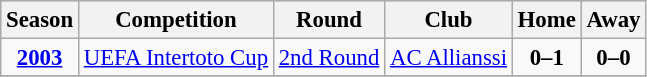<table class="wikitable" style="text-align: center; font-size:95%">
<tr bgcolor="#ccccff">
<th>Season</th>
<th>Competition</th>
<th>Round</th>
<th>Club</th>
<th>Home</th>
<th>Away</th>
</tr>
<tr>
<td><strong><a href='#'>2003</a></strong></td>
<td><a href='#'>UEFA Intertoto Cup</a></td>
<td><a href='#'>2nd Round</a></td>
<td> <a href='#'>AC Allianssi</a></td>
<td><strong>0–1</strong></td>
<td><strong>0–0</strong></td>
</tr>
<tr>
</tr>
</table>
